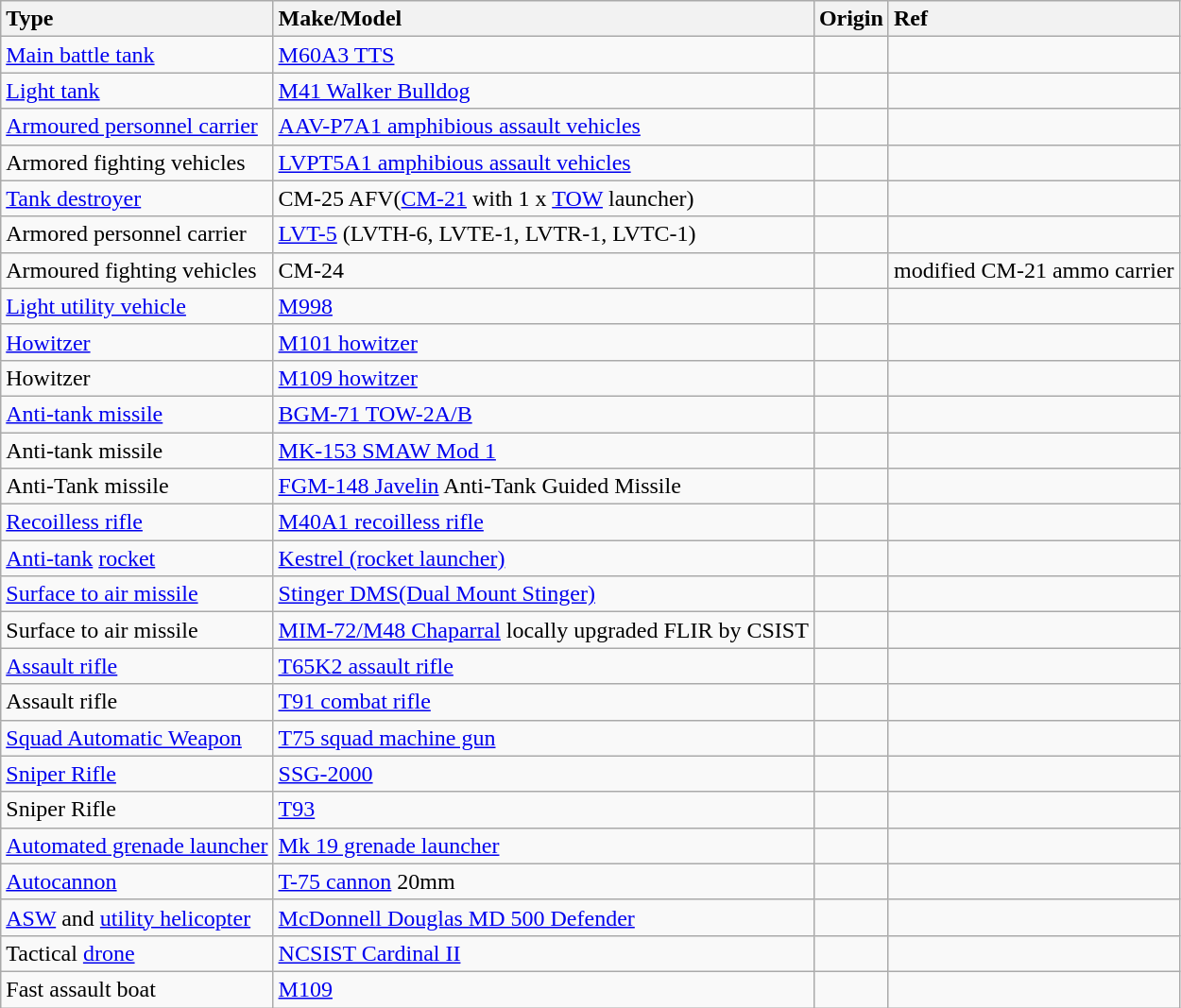<table class="wikitable">
<tr>
<th style="text-align:left;">Type</th>
<th style="text-align:left;">Make/Model</th>
<th style="text-align:left;">Origin</th>
<th style="text-align:left;">Ref</th>
</tr>
<tr>
<td><a href='#'>Main battle tank</a></td>
<td><a href='#'>M60A3 TTS</a></td>
<td></td>
<td></td>
</tr>
<tr>
<td><a href='#'>Light tank</a></td>
<td><a href='#'>M41 Walker Bulldog</a></td>
<td></td>
<td></td>
</tr>
<tr>
<td><a href='#'>Armoured personnel carrier</a></td>
<td><a href='#'>AAV-P7A1 amphibious assault vehicles</a></td>
<td></td>
<td></td>
</tr>
<tr>
<td>Armored fighting vehicles</td>
<td><a href='#'>LVPT5A1 amphibious assault vehicles</a></td>
<td></td>
<td></td>
</tr>
<tr>
<td><a href='#'>Tank destroyer</a></td>
<td>CM-25 AFV(<a href='#'>CM-21</a> with 1 x <a href='#'>TOW</a> launcher)</td>
<td></td>
<td></td>
</tr>
<tr>
<td>Armored personnel carrier</td>
<td><a href='#'>LVT-5</a> (LVTH-6, LVTE-1, LVTR-1, LVTC-1)</td>
<td></td>
<td></td>
</tr>
<tr>
<td>Armoured fighting vehicles</td>
<td>CM-24</td>
<td></td>
<td>modified CM-21 ammo carrier</td>
</tr>
<tr>
<td><a href='#'>Light utility vehicle</a></td>
<td><a href='#'>M998</a></td>
<td></td>
<td></td>
</tr>
<tr>
<td><a href='#'>Howitzer</a></td>
<td><a href='#'>M101 howitzer</a></td>
<td></td>
<td></td>
</tr>
<tr>
<td>Howitzer</td>
<td><a href='#'>M109 howitzer</a></td>
<td></td>
<td></td>
</tr>
<tr>
<td><a href='#'>Anti-tank missile</a></td>
<td><a href='#'>BGM-71 TOW-2A/B</a></td>
<td></td>
<td></td>
</tr>
<tr>
<td>Anti-tank missile</td>
<td><a href='#'>MK-153 SMAW  Mod 1</a></td>
<td></td>
<td></td>
</tr>
<tr>
<td>Anti-Tank missile</td>
<td><a href='#'>FGM-148 Javelin</a> Anti-Tank Guided Missile</td>
<td></td>
<td></td>
</tr>
<tr>
<td><a href='#'>Recoilless rifle</a></td>
<td><a href='#'>M40A1 recoilless rifle</a></td>
<td></td>
<td></td>
</tr>
<tr>
<td><a href='#'>Anti-tank</a> <a href='#'>rocket</a></td>
<td><a href='#'>Kestrel (rocket launcher)</a></td>
<td></td>
<td></td>
</tr>
<tr>
<td><a href='#'>Surface to air missile</a></td>
<td><a href='#'>Stinger DMS(Dual Mount Stinger)</a></td>
<td></td>
<td></td>
</tr>
<tr>
<td>Surface to air missile</td>
<td><a href='#'>MIM-72/M48 Chaparral</a> locally upgraded FLIR by CSIST</td>
<td></td>
<td></td>
</tr>
<tr>
<td><a href='#'>Assault rifle</a></td>
<td><a href='#'>T65K2 assault rifle</a></td>
<td></td>
<td></td>
</tr>
<tr>
<td>Assault rifle</td>
<td><a href='#'>T91 combat rifle</a></td>
<td></td>
<td></td>
</tr>
<tr>
<td><a href='#'>Squad Automatic Weapon</a></td>
<td><a href='#'>T75 squad machine gun</a></td>
<td></td>
<td></td>
</tr>
<tr>
<td><a href='#'>Sniper Rifle</a></td>
<td><a href='#'>SSG-2000</a></td>
<td></td>
<td></td>
</tr>
<tr>
<td>Sniper Rifle</td>
<td><a href='#'>T93</a></td>
<td></td>
<td></td>
</tr>
<tr>
<td><a href='#'>Automated grenade launcher</a></td>
<td><a href='#'>Mk 19 grenade launcher</a></td>
<td></td>
<td></td>
</tr>
<tr>
<td><a href='#'>Autocannon</a></td>
<td><a href='#'>T-75 cannon</a> 20mm</td>
<td></td>
<td></td>
</tr>
<tr>
<td><a href='#'>ASW</a> and <a href='#'>utility helicopter</a></td>
<td><a href='#'>McDonnell Douglas MD 500 Defender</a></td>
<td></td>
<td></td>
</tr>
<tr>
<td>Tactical <a href='#'>drone</a></td>
<td><a href='#'>NCSIST Cardinal II</a></td>
<td></td>
<td></td>
</tr>
<tr>
<td>Fast assault boat</td>
<td><a href='#'>M109</a></td>
<td></td>
<td></td>
</tr>
</table>
